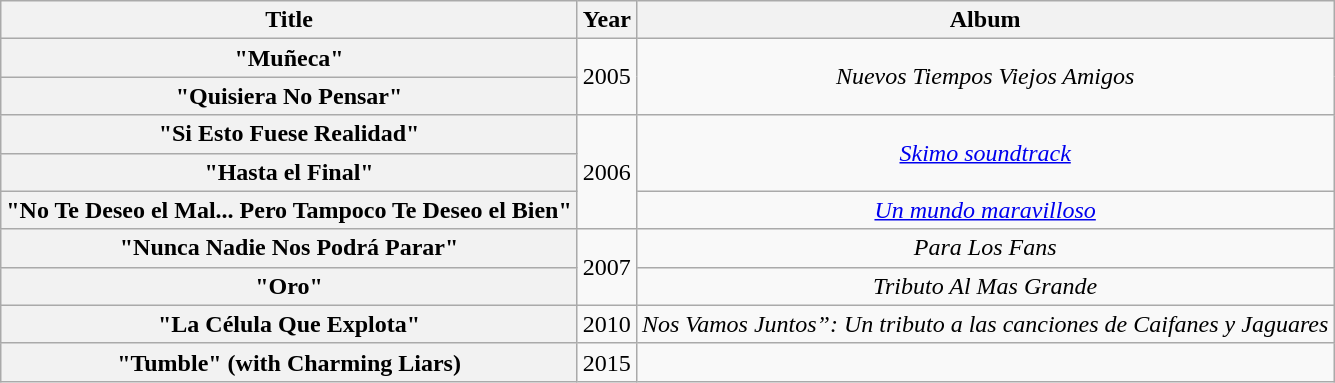<table class="wikitable plainrowheaders" style="text-align:center;">
<tr>
<th>Title</th>
<th>Year</th>
<th>Album</th>
</tr>
<tr>
<th scope="row">"Muñeca"</th>
<td rowspan="2">2005</td>
<td rowspan="2"><em>Nuevos Tiempos Viejos Amigos</em></td>
</tr>
<tr>
<th scope="row">"Quisiera No Pensar"</th>
</tr>
<tr>
<th scope="row">"Si Esto Fuese Realidad"</th>
<td rowspan="3">2006</td>
<td rowspan="2"><em><a href='#'>Skimo soundtrack</a></em></td>
</tr>
<tr>
<th scope="row">"Hasta el Final"</th>
</tr>
<tr>
<th scope="row">"No Te Deseo el Mal... Pero Tampoco Te Deseo el Bien"</th>
<td><em><a href='#'>Un mundo maravilloso</a></em></td>
</tr>
<tr>
<th scope="row">"Nunca Nadie Nos Podrá Parar"</th>
<td rowspan="2">2007</td>
<td><em>Para Los Fans</em></td>
</tr>
<tr>
<th scope="row">"Oro"</th>
<td><em>Tributo Al Mas Grande</em></td>
</tr>
<tr>
<th scope="row">"La Célula Que Explota"</th>
<td>2010</td>
<td><em>Nos Vamos Juntos”: Un tributo a las canciones de Caifanes y Jaguares</em></td>
</tr>
<tr>
<th scope="row">"Tumble" (with Charming Liars)</th>
<td>2015</td>
<td></td>
</tr>
</table>
